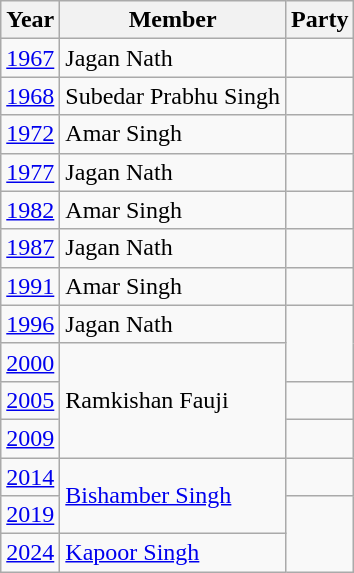<table class="wikitable">
<tr>
<th>Year</th>
<th>Member</th>
<th colspan=2>Party</th>
</tr>
<tr>
<td><a href='#'>1967</a></td>
<td>Jagan Nath</td>
<td></td>
</tr>
<tr>
<td><a href='#'>1968</a></td>
<td>Subedar Prabhu Singh</td>
</tr>
<tr>
<td><a href='#'>1972</a></td>
<td>Amar Singh</td>
<td></td>
</tr>
<tr>
<td><a href='#'>1977</a></td>
<td>Jagan Nath</td>
<td></td>
</tr>
<tr>
<td><a href='#'>1982</a></td>
<td>Amar Singh</td>
<td></td>
</tr>
<tr>
<td><a href='#'>1987</a></td>
<td>Jagan Nath</td>
</tr>
<tr>
<td><a href='#'>1991</a></td>
<td>Amar Singh</td>
<td></td>
</tr>
<tr>
<td><a href='#'>1996</a></td>
<td>Jagan Nath</td>
</tr>
<tr>
<td><a href='#'>2000</a></td>
<td rowspan=3>Ramkishan Fauji</td>
</tr>
<tr>
<td><a href='#'>2005</a></td>
<td></td>
</tr>
<tr>
<td><a href='#'>2009</a></td>
</tr>
<tr>
<td><a href='#'>2014</a></td>
<td rowspan=2><a href='#'>Bishamber Singh</a></td>
<td></td>
</tr>
<tr>
<td><a href='#'>2019</a></td>
</tr>
<tr>
<td><a href='#'>2024</a></td>
<td><a href='#'>Kapoor Singh</a></td>
</tr>
</table>
